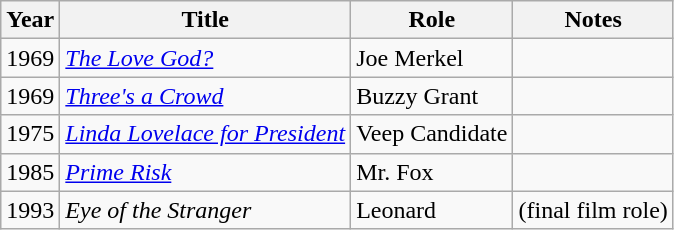<table class="wikitable">
<tr>
<th>Year</th>
<th>Title</th>
<th>Role</th>
<th>Notes</th>
</tr>
<tr>
<td>1969</td>
<td><em><a href='#'>The Love God?</a></em></td>
<td>Joe Merkel</td>
<td></td>
</tr>
<tr>
<td>1969</td>
<td><em><a href='#'>Three's a Crowd</a></em></td>
<td>Buzzy Grant</td>
<td></td>
</tr>
<tr>
<td>1975</td>
<td><em><a href='#'>Linda Lovelace for President</a></em></td>
<td>Veep Candidate</td>
<td></td>
</tr>
<tr>
<td>1985</td>
<td><em><a href='#'>Prime Risk</a></em></td>
<td>Mr. Fox</td>
<td></td>
</tr>
<tr>
<td>1993</td>
<td><em>Eye of the Stranger</em></td>
<td>Leonard</td>
<td>(final film role)</td>
</tr>
</table>
